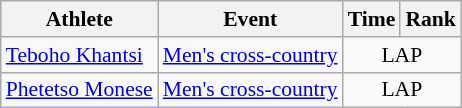<table class="wikitable" style="font-size:90%">
<tr>
<th>Athlete</th>
<th>Event</th>
<th>Time</th>
<th>Rank</th>
</tr>
<tr align=center>
<td align=left><a href='#'>Teboho Khantsi</a></td>
<td align=left><a href='#'>Men's cross-country</a></td>
<td colspan=2>LAP</td>
</tr>
<tr align=center>
<td align=left><a href='#'>Phetetso Monese</a></td>
<td align=left><a href='#'>Men's cross-country</a></td>
<td colspan=2>LAP</td>
</tr>
</table>
